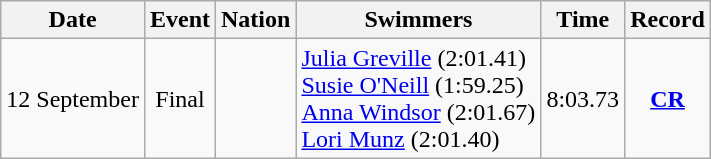<table class=wikitable style=text-align:center>
<tr>
<th>Date</th>
<th>Event</th>
<th>Nation</th>
<th>Swimmers</th>
<th>Time</th>
<th>Record</th>
</tr>
<tr>
<td>12 September</td>
<td>Final</td>
<td align=left></td>
<td align=left><a href='#'>Julia Greville</a> (2:01.41)<br><a href='#'>Susie O'Neill</a> (1:59.25)<br><a href='#'>Anna Windsor</a> (2:01.67)<br><a href='#'>Lori Munz</a> (2:01.40)</td>
<td>8:03.73</td>
<td><strong><a href='#'>CR</a></strong></td>
</tr>
</table>
